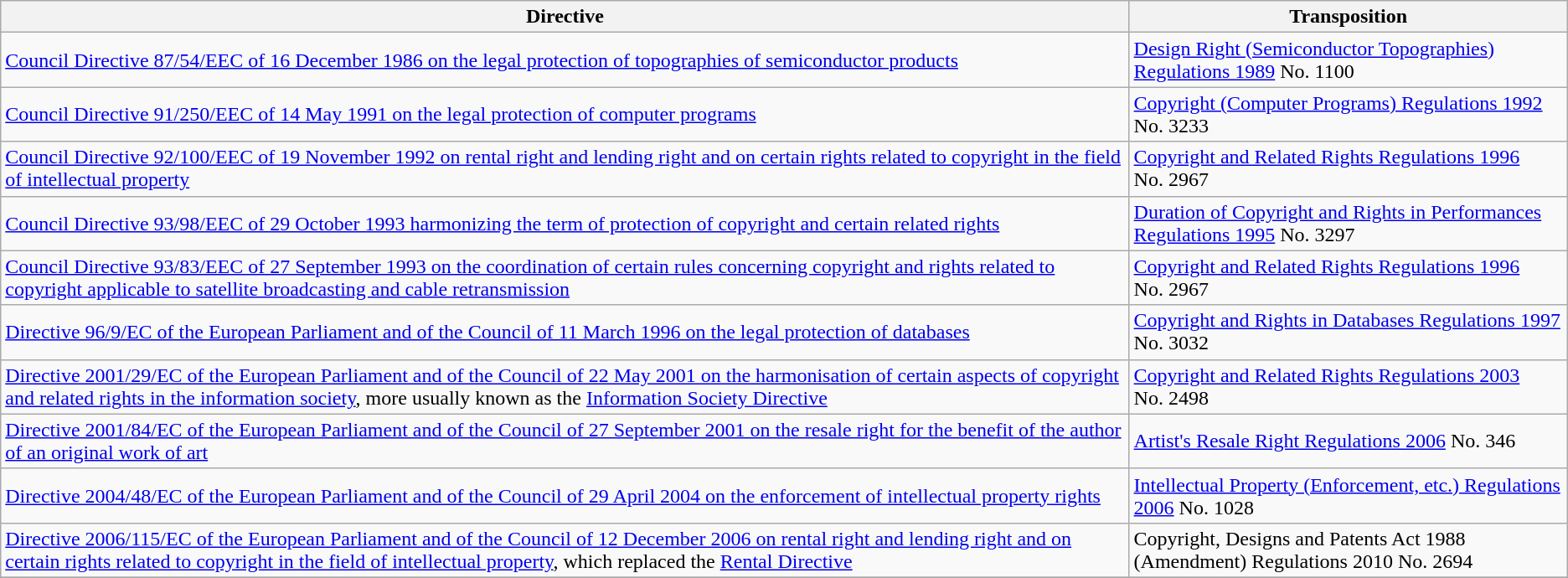<table class="wikitable">
<tr>
<th>Directive</th>
<th>Transposition</th>
</tr>
<tr>
<td><a href='#'>Council Directive 87/54/EEC of 16 December 1986 on the legal protection of topographies of semiconductor products</a></td>
<td><a href='#'>Design Right (Semiconductor Topographies) Regulations 1989</a> No. 1100</td>
</tr>
<tr>
<td><a href='#'>Council Directive 91/250/EEC of 14 May 1991 on the legal protection of computer programs</a></td>
<td><a href='#'>Copyright (Computer Programs) Regulations 1992</a> No. 3233</td>
</tr>
<tr>
<td><a href='#'>Council Directive 92/100/EEC of 19 November 1992 on rental right and lending right and on certain rights related to copyright in the field of intellectual property</a></td>
<td><a href='#'>Copyright and Related Rights Regulations 1996</a> No. 2967</td>
</tr>
<tr>
<td><a href='#'>Council Directive 93/98/EEC of 29 October 1993 harmonizing the term of protection of copyright and certain related rights</a></td>
<td><a href='#'>Duration of Copyright and Rights in Performances Regulations 1995</a> No. 3297</td>
</tr>
<tr>
<td><a href='#'>Council Directive 93/83/EEC of 27 September 1993 on the coordination of certain rules concerning copyright and rights related to copyright applicable to satellite broadcasting and cable retransmission</a></td>
<td><a href='#'>Copyright and Related Rights Regulations 1996</a> No. 2967</td>
</tr>
<tr>
<td><a href='#'>Directive 96/9/EC of the European Parliament and of the Council of 11 March 1996 on the legal protection of databases</a></td>
<td><a href='#'>Copyright and Rights in Databases Regulations 1997</a> No. 3032</td>
</tr>
<tr>
<td><a href='#'>Directive 2001/29/EC of the European Parliament and of the Council of 22 May 2001 on the harmonisation of certain aspects of copyright and related rights in the information society</a>, more usually known as the <a href='#'>Information Society Directive</a></td>
<td><a href='#'>Copyright and Related Rights Regulations 2003</a> No. 2498</td>
</tr>
<tr>
<td><a href='#'>Directive 2001/84/EC of the European Parliament and of the Council of 27 September 2001 on the resale right for the benefit of the author of an original work of art</a></td>
<td><a href='#'>Artist's Resale Right Regulations 2006</a> No. 346</td>
</tr>
<tr>
<td><a href='#'>Directive 2004/48/EC of the European Parliament and of the Council of 29 April 2004 on the enforcement of intellectual property rights</a></td>
<td><a href='#'>Intellectual Property (Enforcement, etc.) Regulations 2006</a> No. 1028</td>
</tr>
<tr>
<td><a href='#'>Directive 2006/115/EC of the European Parliament and of the Council of 12 December 2006 on rental right and lending right and on certain rights related to copyright in the field of intellectual property</a>, which replaced the <a href='#'>Rental Directive</a></td>
<td>Copyright, Designs and Patents Act 1988 (Amendment) Regulations 2010 No. 2694</td>
</tr>
<tr>
</tr>
</table>
